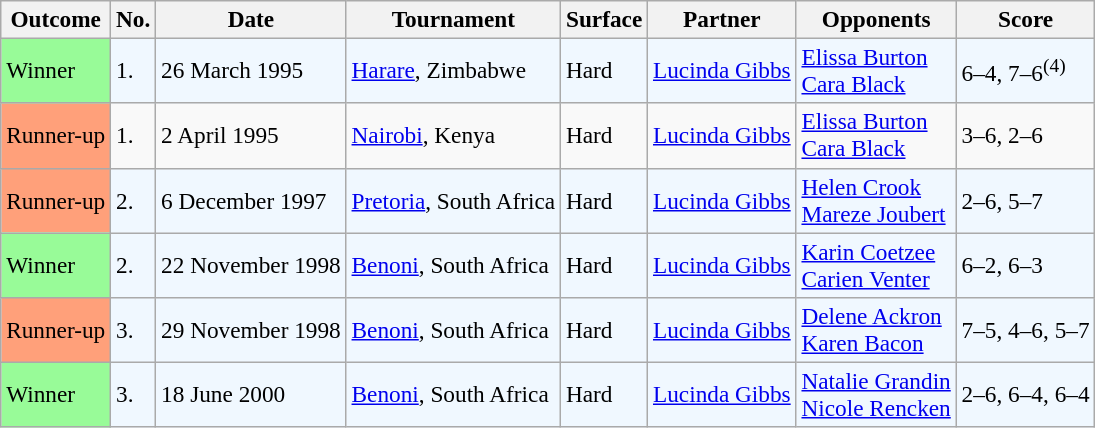<table class="sortable wikitable" style=font-size:97%>
<tr>
<th>Outcome</th>
<th>No.</th>
<th>Date</th>
<th>Tournament</th>
<th>Surface</th>
<th>Partner</th>
<th>Opponents</th>
<th>Score</th>
</tr>
<tr style="background:#f0f8ff;">
<td bgcolor=98FB98>Winner</td>
<td>1.</td>
<td>26 March 1995</td>
<td><a href='#'>Harare</a>, Zimbabwe</td>
<td>Hard</td>
<td> <a href='#'>Lucinda Gibbs</a></td>
<td> <a href='#'>Elissa Burton</a> <br>  <a href='#'>Cara Black</a></td>
<td>6–4, 7–6<sup>(4)</sup></td>
</tr>
<tr>
<td style="background:#ffa07a;">Runner-up</td>
<td>1.</td>
<td>2 April 1995</td>
<td><a href='#'>Nairobi</a>, Kenya</td>
<td>Hard</td>
<td> <a href='#'>Lucinda Gibbs</a></td>
<td> <a href='#'>Elissa Burton</a> <br>  <a href='#'>Cara Black</a></td>
<td>3–6, 2–6</td>
</tr>
<tr style="background:#f0f8ff;">
<td style="background:#ffa07a;">Runner-up</td>
<td>2.</td>
<td>6 December 1997</td>
<td><a href='#'>Pretoria</a>, South Africa</td>
<td>Hard</td>
<td> <a href='#'>Lucinda Gibbs</a></td>
<td> <a href='#'>Helen Crook</a> <br>  <a href='#'>Mareze Joubert</a></td>
<td>2–6, 5–7</td>
</tr>
<tr style="background:#f0f8ff;">
<td bgcolor=98FB98>Winner</td>
<td>2.</td>
<td>22 November 1998</td>
<td><a href='#'>Benoni</a>, South Africa</td>
<td>Hard</td>
<td> <a href='#'>Lucinda Gibbs</a></td>
<td> <a href='#'>Karin Coetzee</a> <br>  <a href='#'>Carien Venter</a></td>
<td>6–2, 6–3</td>
</tr>
<tr style="background:#f0f8ff;">
<td style="background:#ffa07a;">Runner-up</td>
<td>3.</td>
<td>29 November 1998</td>
<td><a href='#'>Benoni</a>, South Africa</td>
<td>Hard</td>
<td> <a href='#'>Lucinda Gibbs</a></td>
<td> <a href='#'>Delene Ackron</a> <br>  <a href='#'>Karen Bacon</a></td>
<td>7–5, 4–6, 5–7</td>
</tr>
<tr style="background:#f0f8ff;">
<td bgcolor=98FB98>Winner</td>
<td>3.</td>
<td>18 June 2000</td>
<td><a href='#'>Benoni</a>, South Africa</td>
<td>Hard</td>
<td> <a href='#'>Lucinda Gibbs</a></td>
<td> <a href='#'>Natalie Grandin</a> <br>  <a href='#'>Nicole Rencken</a></td>
<td>2–6, 6–4, 6–4</td>
</tr>
</table>
